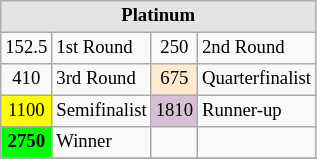<table class="wikitable" style="font-size:78%;">
<tr>
<th colspan=4 style="background:#E5E4E2">Platinum</th>
</tr>
<tr>
<td align="center">152.5</td>
<td>1st Round</td>
<td align="center">250</td>
<td>2nd Round</td>
</tr>
<tr>
<td align="center">410</td>
<td>3rd Round</td>
<td align="center" style="background:#ffebcd">675</td>
<td>Quarterfinalist</td>
</tr>
<tr>
<td align="center" style="background:#ffff00">1100</td>
<td>Semifinalist</td>
<td align="center" style="background:#D8BFD8">1810</td>
<td>Runner-up</td>
</tr>
<tr>
<td align="center" style="background:#00ff00;font-weight:bold;">2750</td>
<td>Winner</td>
<td></td>
<td></td>
</tr>
<tr>
</tr>
</table>
